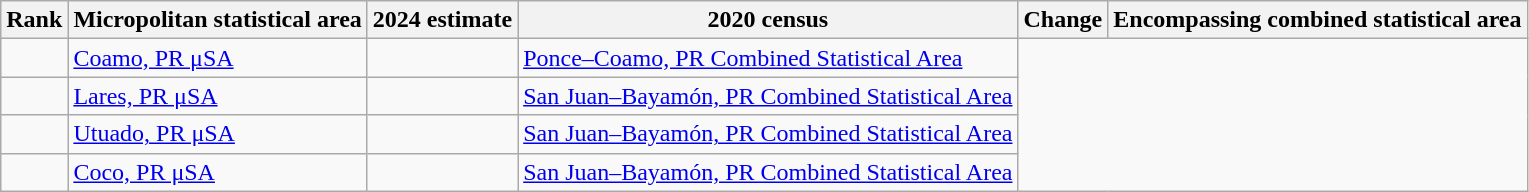<table class="wikitable sortable">
<tr>
<th>Rank</th>
<th>Micropolitan statistical area</th>
<th>2024 estimate</th>
<th>2020 census</th>
<th>Change</th>
<th>Encompassing combined statistical area</th>
</tr>
<tr>
<td align=center></td>
<td><a href='#'>Coamo, PR μSA</a></td>
<td></td>
<td><a href='#'>Ponce–Coamo, PR Combined Statistical Area</a></td>
</tr>
<tr>
<td align=center></td>
<td><a href='#'>Lares, PR μSA</a></td>
<td></td>
<td><a href='#'>San Juan–Bayamón, PR Combined Statistical Area</a></td>
</tr>
<tr>
<td align=center></td>
<td><a href='#'>Utuado, PR μSA</a></td>
<td></td>
<td><a href='#'>San Juan–Bayamón, PR Combined Statistical Area</a></td>
</tr>
<tr>
<td align=center></td>
<td><a href='#'>Coco, PR μSA</a></td>
<td></td>
<td><a href='#'>San Juan–Bayamón, PR Combined Statistical Area</a></td>
</tr>
</table>
